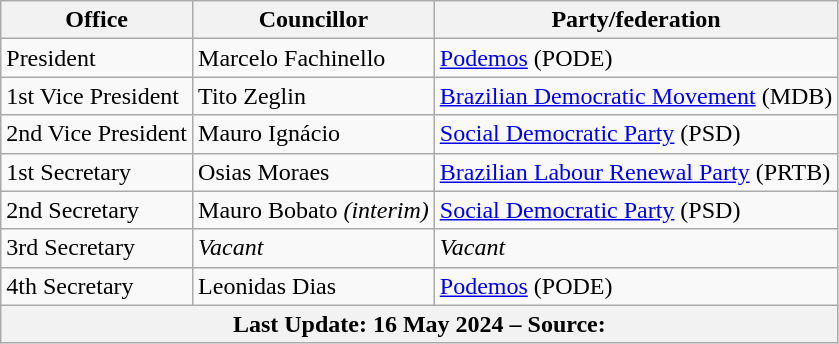<table class="wikitable sortable">
<tr>
<th>Office</th>
<th>Councillor</th>
<th>Party/federation</th>
</tr>
<tr>
<td>President</td>
<td>Marcelo Fachinello</td>
<td><a href='#'>Podemos</a> (PODE)</td>
</tr>
<tr>
<td>1st Vice President</td>
<td>Tito Zeglin</td>
<td><a href='#'>Brazilian Democratic Movement</a> (MDB)</td>
</tr>
<tr>
<td>2nd Vice President</td>
<td>Mauro Ignácio</td>
<td><a href='#'>Social Democratic Party</a> (PSD)</td>
</tr>
<tr>
<td>1st Secretary</td>
<td>Osias Moraes</td>
<td><a href='#'>Brazilian Labour Renewal Party</a> (PRTB)</td>
</tr>
<tr>
<td>2nd Secretary</td>
<td>Mauro Bobato <em>(interim)</em></td>
<td><a href='#'>Social Democratic Party</a> (PSD)</td>
</tr>
<tr>
<td>3rd Secretary</td>
<td><em>Vacant</em></td>
<td><em>Vacant</em></td>
</tr>
<tr>
<td>4th Secretary</td>
<td>Leonidas Dias</td>
<td><a href='#'>Podemos</a> (PODE)</td>
</tr>
<tr>
<th colspan="3">Last Update: 16 May 2024 – Source: </th>
</tr>
</table>
